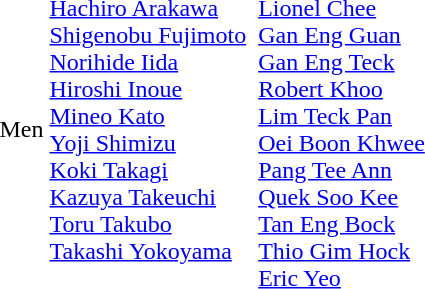<table>
<tr>
<td>Men<br></td>
<td valign=top><br><a href='#'>Hachiro Arakawa</a><br><a href='#'>Shigenobu Fujimoto</a><br><a href='#'>Norihide Iida</a><br><a href='#'>Hiroshi Inoue</a><br><a href='#'>Mineo Kato</a><br><a href='#'>Yoji Shimizu</a><br><a href='#'>Koki Takagi</a><br><a href='#'>Kazuya Takeuchi</a><br><a href='#'>Toru Takubo</a><br><a href='#'>Takashi Yokoyama</a></td>
<td valign=top></td>
<td><br><a href='#'>Lionel Chee</a><br><a href='#'>Gan Eng Guan</a><br><a href='#'>Gan Eng Teck</a><br><a href='#'>Robert Khoo</a><br><a href='#'>Lim Teck Pan</a><br><a href='#'>Oei Boon Khwee</a><br><a href='#'>Pang Tee Ann</a><br><a href='#'>Quek Soo Kee</a><br><a href='#'>Tan Eng Bock</a><br><a href='#'>Thio Gim Hock</a><br><a href='#'>Eric Yeo</a></td>
</tr>
</table>
